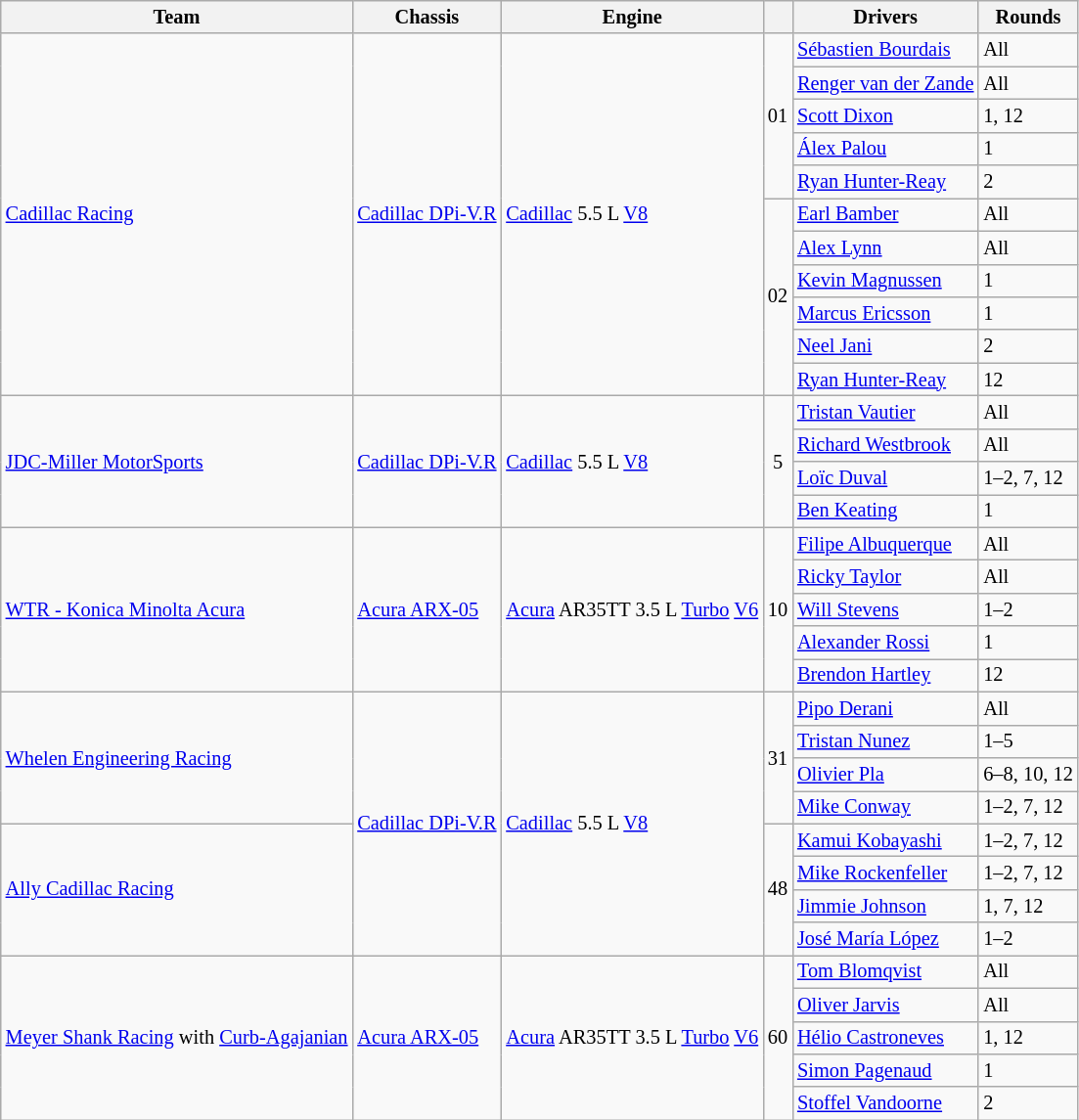<table class="wikitable" style="font-size: 85%">
<tr>
<th>Team</th>
<th>Chassis</th>
<th>Engine</th>
<th></th>
<th>Drivers</th>
<th>Rounds</th>
</tr>
<tr>
<td rowspan="11"> <a href='#'>Cadillac Racing</a></td>
<td rowspan="11"><a href='#'>Cadillac DPi-V.R</a></td>
<td rowspan="11"><a href='#'>Cadillac</a> 5.5 L <a href='#'>V8</a></td>
<td align="center" rowspan=5>01</td>
<td> <a href='#'>Sébastien Bourdais</a></td>
<td>All</td>
</tr>
<tr>
<td> <a href='#'>Renger van der Zande</a></td>
<td>All</td>
</tr>
<tr>
<td> <a href='#'>Scott Dixon</a></td>
<td>1, 12</td>
</tr>
<tr>
<td> <a href='#'>Álex Palou</a></td>
<td>1</td>
</tr>
<tr>
<td> <a href='#'>Ryan Hunter-Reay</a></td>
<td>2</td>
</tr>
<tr>
<td rowspan="6" align="center">02</td>
<td> <a href='#'>Earl Bamber</a></td>
<td>All</td>
</tr>
<tr>
<td> <a href='#'>Alex Lynn</a></td>
<td>All</td>
</tr>
<tr>
<td> <a href='#'>Kevin Magnussen</a></td>
<td>1</td>
</tr>
<tr>
<td> <a href='#'>Marcus Ericsson</a></td>
<td>1</td>
</tr>
<tr>
<td> <a href='#'>Neel Jani</a></td>
<td>2</td>
</tr>
<tr>
<td> <a href='#'>Ryan Hunter-Reay</a></td>
<td>12</td>
</tr>
<tr>
<td rowspan="4"> <a href='#'>JDC-Miller MotorSports</a></td>
<td rowspan="4"><a href='#'>Cadillac DPi-V.R</a></td>
<td rowspan="4"><a href='#'>Cadillac</a> 5.5 L <a href='#'>V8</a></td>
<td align="center" rowspan=4>5</td>
<td> <a href='#'>Tristan Vautier</a></td>
<td>All</td>
</tr>
<tr>
<td> <a href='#'>Richard Westbrook</a></td>
<td>All</td>
</tr>
<tr>
<td> <a href='#'>Loïc Duval</a></td>
<td>1–2, 7, 12</td>
</tr>
<tr>
<td> <a href='#'>Ben Keating</a></td>
<td>1</td>
</tr>
<tr>
<td rowspan="5"> <a href='#'>WTR - Konica Minolta Acura</a></td>
<td rowspan="5"><a href='#'>Acura ARX-05</a></td>
<td rowspan="5"><a href='#'>Acura</a> AR35TT 3.5 L <a href='#'>Turbo</a> <a href='#'>V6</a></td>
<td align="center" rowspan=5>10</td>
<td> <a href='#'>Filipe Albuquerque</a></td>
<td>All</td>
</tr>
<tr>
<td> <a href='#'>Ricky Taylor</a></td>
<td>All</td>
</tr>
<tr>
<td> <a href='#'>Will Stevens</a></td>
<td>1–2</td>
</tr>
<tr>
<td> <a href='#'>Alexander Rossi</a></td>
<td>1</td>
</tr>
<tr>
<td> <a href='#'>Brendon Hartley</a></td>
<td>12</td>
</tr>
<tr>
<td rowspan="4"> <a href='#'>Whelen Engineering Racing</a></td>
<td rowspan="8"><a href='#'>Cadillac DPi-V.R</a></td>
<td rowspan="8"><a href='#'>Cadillac</a> 5.5 L <a href='#'>V8</a></td>
<td align="center" rowspan=4>31</td>
<td> <a href='#'>Pipo Derani</a></td>
<td>All</td>
</tr>
<tr>
<td> <a href='#'>Tristan Nunez</a></td>
<td>1–5</td>
</tr>
<tr>
<td> <a href='#'>Olivier Pla</a></td>
<td>6–8, 10, 12</td>
</tr>
<tr>
<td> <a href='#'>Mike Conway</a></td>
<td>1–2, 7, 12</td>
</tr>
<tr>
<td rowspan="4"> <a href='#'>Ally Cadillac Racing</a></td>
<td rowspan="4" align="center">48</td>
<td> <a href='#'>Kamui Kobayashi</a></td>
<td>1–2, 7, 12</td>
</tr>
<tr>
<td> <a href='#'>Mike Rockenfeller</a></td>
<td>1–2, 7, 12</td>
</tr>
<tr>
<td> <a href='#'>Jimmie Johnson</a></td>
<td>1, 7, 12</td>
</tr>
<tr>
<td> <a href='#'>José María López</a></td>
<td>1–2</td>
</tr>
<tr>
<td rowspan="5"> <a href='#'>Meyer Shank Racing</a> with <a href='#'>Curb-Agajanian</a></td>
<td rowspan="5"><a href='#'>Acura ARX-05</a></td>
<td rowspan="5"><a href='#'>Acura</a> AR35TT 3.5 L <a href='#'>Turbo</a> <a href='#'>V6</a></td>
<td rowspan="5" align="center">60</td>
<td> <a href='#'>Tom Blomqvist</a></td>
<td>All</td>
</tr>
<tr>
<td> <a href='#'>Oliver Jarvis</a></td>
<td>All</td>
</tr>
<tr>
<td> <a href='#'>Hélio Castroneves</a></td>
<td>1, 12</td>
</tr>
<tr>
<td> <a href='#'>Simon Pagenaud</a></td>
<td>1</td>
</tr>
<tr>
<td> <a href='#'>Stoffel Vandoorne</a></td>
<td>2</td>
</tr>
</table>
